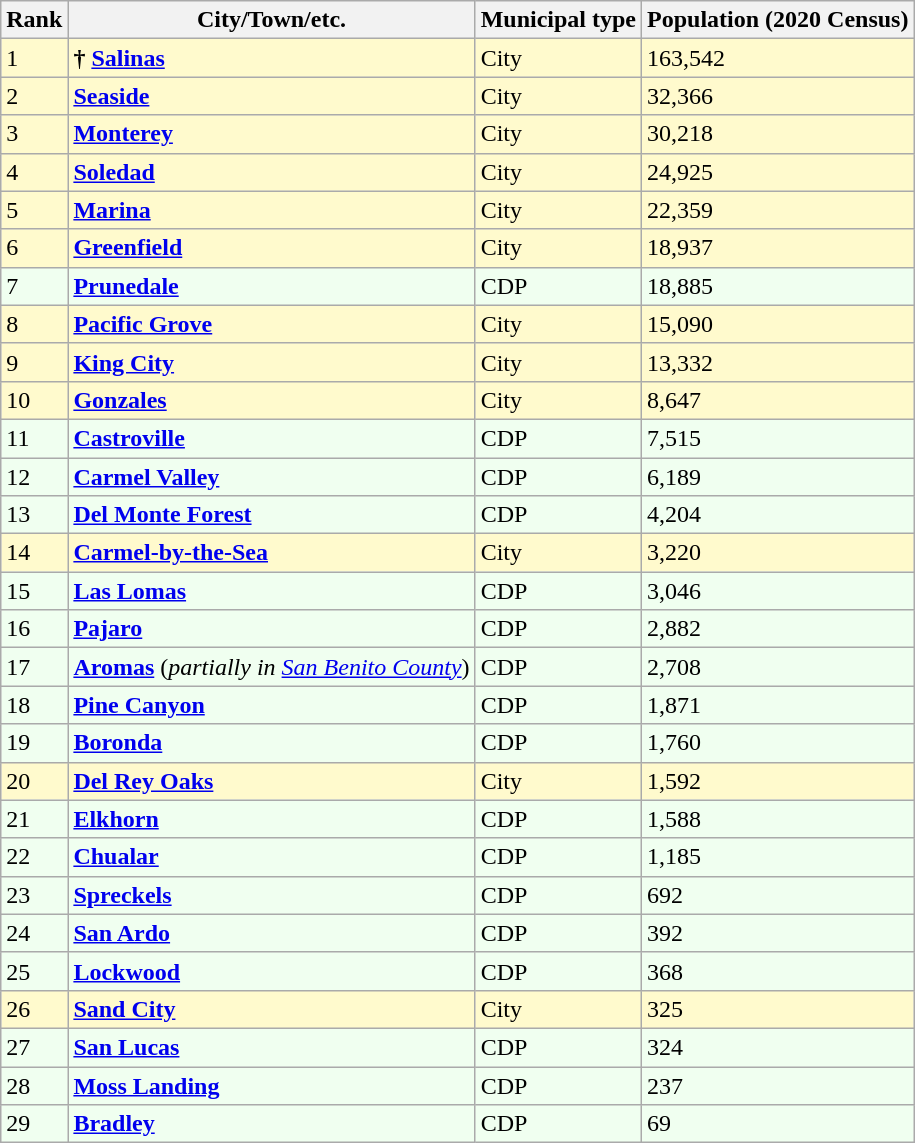<table class="wikitable sortable">
<tr>
<th>Rank</th>
<th>City/Town/etc.</th>
<th>Municipal type</th>
<th>Population (2020 Census)</th>
</tr>
<tr style="background-color:#FFFACD;">
<td>1</td>
<td><strong>†</strong> <strong><a href='#'>Salinas</a></strong></td>
<td>City</td>
<td>163,542</td>
</tr>
<tr style="background-color:#FFFACD;">
<td>2</td>
<td><strong><a href='#'>Seaside</a></strong></td>
<td>City</td>
<td>32,366</td>
</tr>
<tr style="background-color:#FFFACD;">
<td>3</td>
<td><strong><a href='#'>Monterey</a></strong></td>
<td>City</td>
<td>30,218</td>
</tr>
<tr style="background-color:#FFFACD;">
<td>4</td>
<td><strong><a href='#'>Soledad</a></strong></td>
<td>City</td>
<td>24,925</td>
</tr>
<tr style="background-color:#FFFACD;">
<td>5</td>
<td><strong><a href='#'>Marina</a></strong></td>
<td>City</td>
<td>22,359</td>
</tr>
<tr style="background-color:#FFFACD;">
<td>6</td>
<td><strong><a href='#'>Greenfield</a></strong></td>
<td>City</td>
<td>18,937</td>
</tr>
<tr style="background-color:#F0FFF0;">
<td>7</td>
<td><strong><a href='#'>Prunedale</a></strong></td>
<td>CDP</td>
<td>18,885</td>
</tr>
<tr style="background-color:#FFFACD;">
<td>8</td>
<td><strong><a href='#'>Pacific Grove</a></strong></td>
<td>City</td>
<td>15,090</td>
</tr>
<tr style="background-color:#FFFACD;">
<td>9</td>
<td><strong><a href='#'>King City</a></strong></td>
<td>City</td>
<td>13,332</td>
</tr>
<tr style="background-color:#FFFACD;">
<td>10</td>
<td><strong><a href='#'>Gonzales</a></strong></td>
<td>City</td>
<td>8,647</td>
</tr>
<tr style="background-color:#F0FFF0;">
<td>11</td>
<td><strong><a href='#'>Castroville</a></strong></td>
<td>CDP</td>
<td>7,515</td>
</tr>
<tr style="background-color:#F0FFF0;">
<td>12</td>
<td><strong><a href='#'>Carmel Valley</a></strong></td>
<td>CDP</td>
<td>6,189</td>
</tr>
<tr style="background-color:#F0FFF0;">
<td>13</td>
<td><strong><a href='#'>Del Monte Forest</a></strong></td>
<td>CDP</td>
<td>4,204</td>
</tr>
<tr style="background-color:#FFFACD;">
<td>14</td>
<td><strong><a href='#'>Carmel-by-the-Sea</a></strong></td>
<td>City</td>
<td>3,220</td>
</tr>
<tr style="background-color:#F0FFF0;">
<td>15</td>
<td><strong><a href='#'>Las Lomas</a></strong></td>
<td>CDP</td>
<td>3,046</td>
</tr>
<tr style="background-color:#F0FFF0;">
<td>16</td>
<td><strong><a href='#'>Pajaro</a></strong></td>
<td>CDP</td>
<td>2,882</td>
</tr>
<tr style="background-color:#F0FFF0;">
<td>17</td>
<td><strong><a href='#'>Aromas</a></strong> (<em>partially in <a href='#'>San Benito County</a></em>)</td>
<td>CDP</td>
<td>2,708</td>
</tr>
<tr style="background-color:#F0FFF0;">
<td>18</td>
<td><strong><a href='#'>Pine Canyon</a></strong></td>
<td>CDP</td>
<td>1,871</td>
</tr>
<tr style="background-color:#F0FFF0;">
<td>19</td>
<td><strong><a href='#'>Boronda</a></strong></td>
<td>CDP</td>
<td>1,760</td>
</tr>
<tr style="background-color:#FFFACD;">
<td>20</td>
<td><strong><a href='#'>Del Rey Oaks</a></strong></td>
<td>City</td>
<td>1,592</td>
</tr>
<tr style="background-color:#F0FFF0;">
<td>21</td>
<td><strong><a href='#'>Elkhorn</a></strong></td>
<td>CDP</td>
<td>1,588</td>
</tr>
<tr style="background-color:#F0FFF0;">
<td>22</td>
<td><strong><a href='#'>Chualar</a></strong></td>
<td>CDP</td>
<td>1,185</td>
</tr>
<tr style="background-color:#F0FFF0;">
<td>23</td>
<td><strong><a href='#'>Spreckels</a></strong></td>
<td>CDP</td>
<td>692</td>
</tr>
<tr style="background-color:#F0FFF0;">
<td>24</td>
<td><strong><a href='#'>San Ardo</a></strong></td>
<td>CDP</td>
<td>392</td>
</tr>
<tr style="background-color:#F0FFF0;">
<td>25</td>
<td><strong><a href='#'>Lockwood</a></strong></td>
<td>CDP</td>
<td>368</td>
</tr>
<tr style="background-color:#FFFACD;">
<td>26</td>
<td><strong><a href='#'>Sand City</a></strong></td>
<td>City</td>
<td>325</td>
</tr>
<tr style="background-color:#F0FFF0;">
<td>27</td>
<td><strong><a href='#'>San Lucas</a></strong></td>
<td>CDP</td>
<td>324</td>
</tr>
<tr style="background-color:#F0FFF0;">
<td>28</td>
<td><strong><a href='#'>Moss Landing</a></strong></td>
<td>CDP</td>
<td>237</td>
</tr>
<tr style="background-color:#F0FFF0;">
<td>29</td>
<td><strong><a href='#'>Bradley</a></strong></td>
<td>CDP</td>
<td>69</td>
</tr>
</table>
